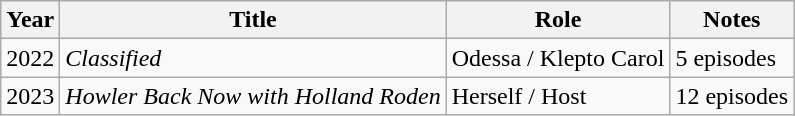<table class="wikitable">
<tr>
<th>Year</th>
<th>Title</th>
<th>Role</th>
<th class="unsortable">Notes</th>
</tr>
<tr>
<td>2022</td>
<td><em>Classified</em></td>
<td>Odessa / Klepto Carol</td>
<td>5 episodes</td>
</tr>
<tr>
<td>2023</td>
<td><em>Howler Back Now with Holland Roden</em></td>
<td>Herself / Host</td>
<td>12 episodes</td>
</tr>
</table>
